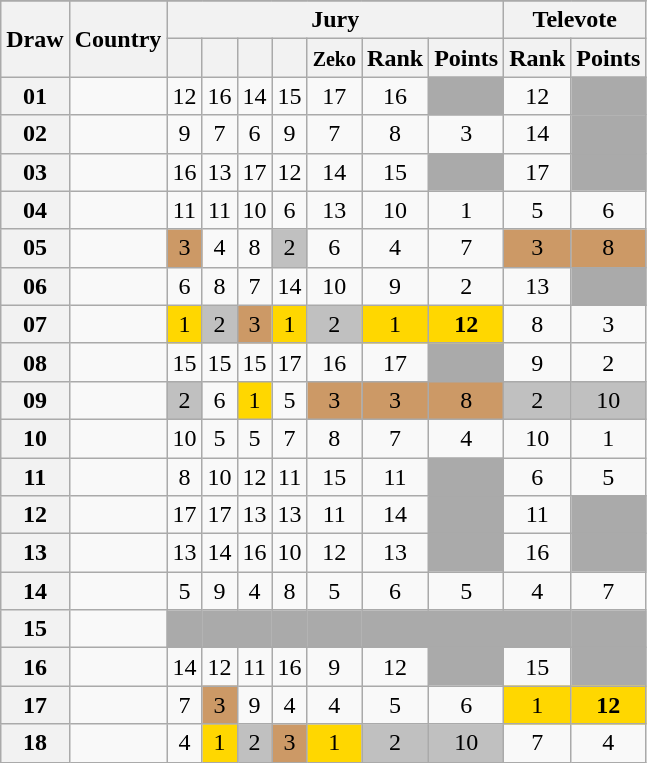<table class="sortable wikitable collapsible plainrowheaders" style="text-align:center;">
<tr>
</tr>
<tr>
<th scope="col" rowspan="2">Draw</th>
<th scope="col" rowspan="2">Country</th>
<th scope="col" colspan="7">Jury</th>
<th scope="col" colspan="2">Televote</th>
</tr>
<tr>
<th scope="col"><small></small></th>
<th scope="col"><small></small></th>
<th scope="col"><small></small></th>
<th scope="col"><small></small></th>
<th scope="col"><small>Zeko</small></th>
<th scope="col">Rank</th>
<th scope="col">Points</th>
<th scope="col">Rank</th>
<th scope="col">Points</th>
</tr>
<tr>
<th scope="row" style="text-align:center;">01</th>
<td style="text-align:left;"></td>
<td>12</td>
<td>16</td>
<td>14</td>
<td>15</td>
<td>17</td>
<td>16</td>
<td style="background:#AAAAAA;"></td>
<td>12</td>
<td style="background:#AAAAAA;"></td>
</tr>
<tr>
<th scope="row" style="text-align:center;">02</th>
<td style="text-align:left;"></td>
<td>9</td>
<td>7</td>
<td>6</td>
<td>9</td>
<td>7</td>
<td>8</td>
<td>3</td>
<td>14</td>
<td style="background:#AAAAAA;"></td>
</tr>
<tr>
<th scope="row" style="text-align:center;">03</th>
<td style="text-align:left;"></td>
<td>16</td>
<td>13</td>
<td>17</td>
<td>12</td>
<td>14</td>
<td>15</td>
<td style="background:#AAAAAA;"></td>
<td>17</td>
<td style="background:#AAAAAA;"></td>
</tr>
<tr>
<th scope="row" style="text-align:center;">04</th>
<td style="text-align:left;"></td>
<td>11</td>
<td>11</td>
<td>10</td>
<td>6</td>
<td>13</td>
<td>10</td>
<td>1</td>
<td>5</td>
<td>6</td>
</tr>
<tr>
<th scope="row" style="text-align:center;">05</th>
<td style="text-align:left;"></td>
<td style="background:#CC9966;">3</td>
<td>4</td>
<td>8</td>
<td style="background:silver;">2</td>
<td>6</td>
<td>4</td>
<td>7</td>
<td style="background:#CC9966;">3</td>
<td style="background:#CC9966;">8</td>
</tr>
<tr>
<th scope="row" style="text-align:center;">06</th>
<td style="text-align:left;"></td>
<td>6</td>
<td>8</td>
<td>7</td>
<td>14</td>
<td>10</td>
<td>9</td>
<td>2</td>
<td>13</td>
<td style="background:#AAAAAA;"></td>
</tr>
<tr>
<th scope="row" style="text-align:center;">07</th>
<td style="text-align:left;"></td>
<td style="background:gold;">1</td>
<td style="background:silver;">2</td>
<td style="background:#CC9966;">3</td>
<td style="background:gold;">1</td>
<td style="background:silver;">2</td>
<td style="background:gold;">1</td>
<td style="background:gold;"><strong>12</strong></td>
<td>8</td>
<td>3</td>
</tr>
<tr>
<th scope="row" style="text-align:center;">08</th>
<td style="text-align:left;"></td>
<td>15</td>
<td>15</td>
<td>15</td>
<td>17</td>
<td>16</td>
<td>17</td>
<td style="background:#AAAAAA;"></td>
<td>9</td>
<td>2</td>
</tr>
<tr>
<th scope="row" style="text-align:center;">09</th>
<td style="text-align:left;"></td>
<td style="background:silver;">2</td>
<td>6</td>
<td style="background:gold;">1</td>
<td>5</td>
<td style="background:#CC9966;">3</td>
<td style="background:#CC9966;">3</td>
<td style="background:#CC9966;">8</td>
<td style="background:silver;">2</td>
<td style="background:silver;">10</td>
</tr>
<tr>
<th scope="row" style="text-align:center;">10</th>
<td style="text-align:left;"></td>
<td>10</td>
<td>5</td>
<td>5</td>
<td>7</td>
<td>8</td>
<td>7</td>
<td>4</td>
<td>10</td>
<td>1</td>
</tr>
<tr>
<th scope="row" style="text-align:center;">11</th>
<td style="text-align:left;"></td>
<td>8</td>
<td>10</td>
<td>12</td>
<td>11</td>
<td>15</td>
<td>11</td>
<td style="background:#AAAAAA;"></td>
<td>6</td>
<td>5</td>
</tr>
<tr>
<th scope="row" style="text-align:center;">12</th>
<td style="text-align:left;"></td>
<td>17</td>
<td>17</td>
<td>13</td>
<td>13</td>
<td>11</td>
<td>14</td>
<td style="background:#AAAAAA;"></td>
<td>11</td>
<td style="background:#AAAAAA;"></td>
</tr>
<tr>
<th scope="row" style="text-align:center;">13</th>
<td style="text-align:left;"></td>
<td>13</td>
<td>14</td>
<td>16</td>
<td>10</td>
<td>12</td>
<td>13</td>
<td style="background:#AAAAAA;"></td>
<td>16</td>
<td style="background:#AAAAAA;"></td>
</tr>
<tr>
<th scope="row" style="text-align:center;">14</th>
<td style="text-align:left;"></td>
<td>5</td>
<td>9</td>
<td>4</td>
<td>8</td>
<td>5</td>
<td>6</td>
<td>5</td>
<td>4</td>
<td>7</td>
</tr>
<tr class="sortbottom">
<th scope="row" style="text-align:center;">15</th>
<td style="text-align:left;"></td>
<td style="background:#AAAAAA;"></td>
<td style="background:#AAAAAA;"></td>
<td style="background:#AAAAAA;"></td>
<td style="background:#AAAAAA;"></td>
<td style="background:#AAAAAA;"></td>
<td style="background:#AAAAAA;"></td>
<td style="background:#AAAAAA;"></td>
<td style="background:#AAAAAA;"></td>
<td style="background:#AAAAAA;"></td>
</tr>
<tr>
<th scope="row" style="text-align:center;">16</th>
<td style="text-align:left;"></td>
<td>14</td>
<td>12</td>
<td>11</td>
<td>16</td>
<td>9</td>
<td>12</td>
<td style="background:#AAAAAA;"></td>
<td>15</td>
<td style="background:#AAAAAA;"></td>
</tr>
<tr>
<th scope="row" style="text-align:center;">17</th>
<td style="text-align:left;"></td>
<td>7</td>
<td style="background:#CC9966;">3</td>
<td>9</td>
<td>4</td>
<td>4</td>
<td>5</td>
<td>6</td>
<td style="background:gold;">1</td>
<td style="background:gold;"><strong>12</strong></td>
</tr>
<tr>
<th scope="row" style="text-align:center;">18</th>
<td style="text-align:left;"></td>
<td>4</td>
<td style="background:gold;">1</td>
<td style="background:silver;">2</td>
<td style="background:#CC9966;">3</td>
<td style="background:gold;">1</td>
<td style="background:silver;">2</td>
<td style="background:silver;">10</td>
<td>7</td>
<td>4</td>
</tr>
</table>
